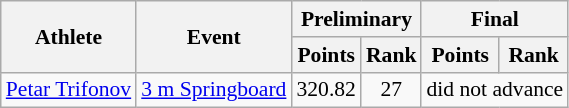<table class="wikitable" style="font-size:90%; text-align: center">
<tr>
<th rowspan="2">Athlete</th>
<th rowspan="2">Event</th>
<th colspan="2">Preliminary</th>
<th colspan="2">Final</th>
</tr>
<tr>
<th>Points</th>
<th>Rank</th>
<th>Points</th>
<th>Rank</th>
</tr>
<tr align=center>
<td align=left><a href='#'>Petar Trifonov</a></td>
<td><a href='#'>3 m Springboard</a></td>
<td>320.82</td>
<td>27</td>
<td colspan=3>did not advance</td>
</tr>
</table>
